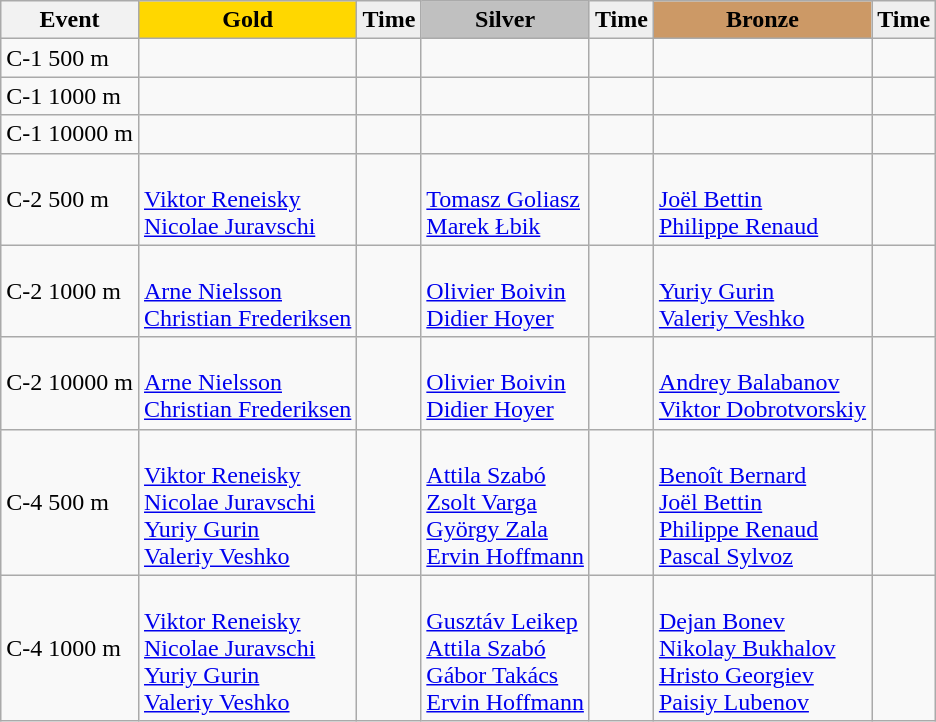<table class="wikitable">
<tr>
<th>Event</th>
<td align=center bgcolor="gold"><strong>Gold</strong></td>
<td align=center bgcolor="EFEFEF"><strong>Time</strong></td>
<td align=center bgcolor="silver"><strong>Silver</strong></td>
<td align=center bgcolor="EFEFEF"><strong>Time</strong></td>
<td align=center bgcolor="CC9966"><strong>Bronze</strong></td>
<td align=center bgcolor="EFEFEF"><strong>Time</strong></td>
</tr>
<tr>
<td>C-1 500 m</td>
<td></td>
<td></td>
<td></td>
<td></td>
<td></td>
<td></td>
</tr>
<tr>
<td>C-1 1000 m</td>
<td></td>
<td></td>
<td></td>
<td></td>
<td></td>
<td></td>
</tr>
<tr>
<td>C-1 10000 m</td>
<td></td>
<td></td>
<td></td>
<td></td>
<td></td>
<td></td>
</tr>
<tr>
<td>C-2 500 m</td>
<td><br><a href='#'>Viktor Reneisky</a><br><a href='#'>Nicolae Juravschi</a></td>
<td></td>
<td><br><a href='#'>Tomasz Goliasz</a><br><a href='#'>Marek Łbik</a></td>
<td></td>
<td><br><a href='#'>Joël Bettin</a><br><a href='#'>Philippe Renaud</a></td>
<td></td>
</tr>
<tr>
<td>C-2 1000 m</td>
<td><br><a href='#'>Arne Nielsson</a><br><a href='#'>Christian Frederiksen</a></td>
<td></td>
<td><br><a href='#'>Olivier Boivin</a><br><a href='#'>Didier Hoyer</a></td>
<td></td>
<td><br><a href='#'>Yuriy Gurin</a><br><a href='#'>Valeriy Veshko</a></td>
<td></td>
</tr>
<tr>
<td>C-2 10000 m</td>
<td><br><a href='#'>Arne Nielsson</a><br><a href='#'>Christian Frederiksen</a></td>
<td></td>
<td><br><a href='#'>Olivier Boivin</a><br><a href='#'>Didier Hoyer</a></td>
<td></td>
<td><br><a href='#'>Andrey Balabanov</a><br><a href='#'>Viktor Dobrotvorskiy</a></td>
<td></td>
</tr>
<tr>
<td>C-4 500 m</td>
<td><br><a href='#'>Viktor Reneisky</a><br><a href='#'>Nicolae Juravschi</a><br><a href='#'>Yuriy Gurin</a><br><a href='#'>Valeriy Veshko</a></td>
<td></td>
<td><br><a href='#'>Attila Szabó</a><br><a href='#'>Zsolt Varga</a><br><a href='#'>György Zala</a><br><a href='#'>Ervin Hoffmann</a></td>
<td></td>
<td><br><a href='#'>Benoît Bernard</a><br><a href='#'>Joël Bettin</a><br><a href='#'>Philippe Renaud</a><br><a href='#'>Pascal Sylvoz</a></td>
<td></td>
</tr>
<tr>
<td>C-4 1000 m</td>
<td><br><a href='#'>Viktor Reneisky</a><br><a href='#'>Nicolae Juravschi</a><br><a href='#'>Yuriy Gurin</a><br><a href='#'>Valeriy Veshko</a></td>
<td></td>
<td><br><a href='#'>Gusztáv Leikep</a><br><a href='#'>Attila Szabó</a><br><a href='#'>Gábor Takács</a><br><a href='#'>Ervin Hoffmann</a></td>
<td></td>
<td><br><a href='#'>Dejan Bonev</a><br><a href='#'>Nikolay Bukhalov</a><br><a href='#'>Hristo Georgiev</a><br><a href='#'>Paisiy Lubenov</a></td>
<td></td>
</tr>
</table>
